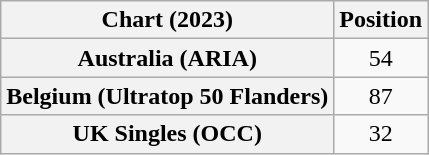<table class="wikitable sortable plainrowheaders" style="text-align:center">
<tr>
<th scope="col">Chart (2023)</th>
<th scope="col">Position</th>
</tr>
<tr>
<th scope="row">Australia (ARIA)</th>
<td>54</td>
</tr>
<tr>
<th scope="row">Belgium (Ultratop 50 Flanders)</th>
<td>87</td>
</tr>
<tr>
<th scope="row">UK Singles (OCC)</th>
<td>32</td>
</tr>
</table>
